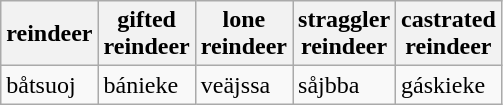<table class="wikitable">
<tr>
<th>reindeer</th>
<th>gifted<br>reindeer</th>
<th>lone<br>reindeer</th>
<th>straggler<br>reindeer</th>
<th>castrated<br>reindeer</th>
</tr>
<tr>
<td>båtsuoj</td>
<td>bánieke</td>
<td>veäjssa</td>
<td>såjbba</td>
<td>gáskieke</td>
</tr>
</table>
